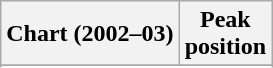<table class="wikitable sortable plainrowheaders" style="text-align:center">
<tr>
<th scope="col">Chart (2002–03)</th>
<th scope="col">Peak<br>position</th>
</tr>
<tr>
</tr>
<tr>
</tr>
</table>
